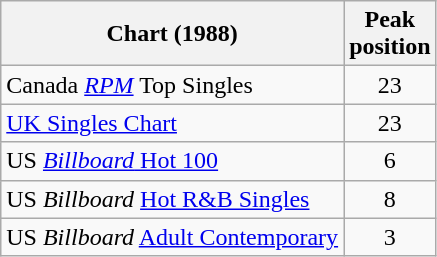<table class="wikitable sortable">
<tr>
<th>Chart (1988)</th>
<th>Peak<br>position</th>
</tr>
<tr>
<td>Canada <em><a href='#'>RPM</a></em> Top Singles</td>
<td style="text-align:center;">23</td>
</tr>
<tr>
<td><a href='#'>UK Singles Chart</a></td>
<td style="text-align:center;">23</td>
</tr>
<tr>
<td>US <a href='#'><em>Billboard</em> Hot 100</a></td>
<td style="text-align:center;">6</td>
</tr>
<tr>
<td>US <em>Billboard</em> <a href='#'>Hot R&B Singles</a></td>
<td style="text-align:center;">8</td>
</tr>
<tr>
<td>US <em>Billboard</em> <a href='#'>Adult Contemporary</a></td>
<td style="text-align:center;">3</td>
</tr>
</table>
